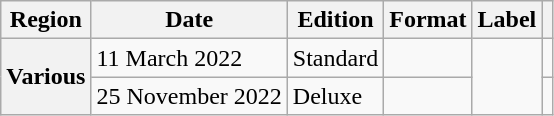<table class="wikitable plainrowheaders">
<tr>
<th scope="col">Region</th>
<th scope="col">Date</th>
<th scope="col">Edition</th>
<th scope="col">Format</th>
<th scope="col">Label</th>
<th scope="col"></th>
</tr>
<tr>
<th scope="row" rowspan="2">Various</th>
<td>11 March 2022</td>
<td>Standard</td>
<td></td>
<td rowspan="2"></td>
<td></td>
</tr>
<tr>
<td>25 November 2022</td>
<td>Deluxe</td>
<td></td>
<td></td>
</tr>
</table>
